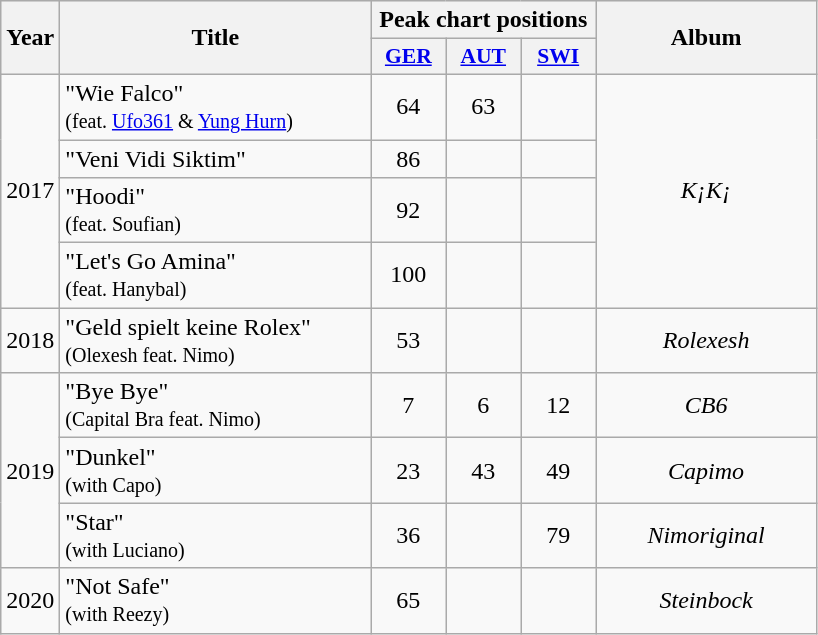<table class="wikitable">
<tr style="background: #eeeeee;">
<th style="width: 20px;" rowspan="2">Year</th>
<th style="width: 200px;" rowspan="2">Title</th>
<th colspan="3">Peak chart positions</th>
<th style="width: 140px;" rowspan="2">Album</th>
</tr>
<tr style="background: #eeeeee;">
<th scope="col" style="width:3em;font-size:90%;"><a href='#'>GER</a><br></th>
<th scope="col" style="width:3em;font-size:90%;"><a href='#'>AUT</a><br></th>
<th scope="col" style="width:3em;font-size:90%;"><a href='#'>SWI</a><br></th>
</tr>
<tr>
<td rowspan=4>2017</td>
<td>"Wie Falco" <br><small>(feat. <a href='#'>Ufo361</a> & <a href='#'>Yung Hurn</a>)</small></td>
<td align="center">64</td>
<td align="center">63</td>
<td align="center"></td>
<td align="center" rowspan=4><em>K¡K¡</em></td>
</tr>
<tr>
<td>"Veni Vidi Siktim"</td>
<td align="center">86</td>
<td align="center"></td>
<td align="center"></td>
</tr>
<tr>
<td>"Hoodi" <br><small>(feat. Soufian)</small></td>
<td align="center">92</td>
<td align="center"></td>
<td align="center"></td>
</tr>
<tr>
<td>"Let's Go Amina" <br><small>(feat. Hanybal)</small></td>
<td align="center">100</td>
<td align="center"></td>
<td align="center"></td>
</tr>
<tr>
<td>2018</td>
<td>"Geld spielt keine Rolex" <br><small>(Olexesh feat. Nimo)</small></td>
<td align="center">53</td>
<td align="center"></td>
<td align="center"></td>
<td align="center"><em>Rolexesh</em></td>
</tr>
<tr>
<td rowspan=3>2019</td>
<td>"Bye Bye" <br><small>(Capital Bra feat. Nimo)</small></td>
<td align="center">7</td>
<td align="center">6</td>
<td align="center">12</td>
<td align="center"><em>CB6</em></td>
</tr>
<tr>
<td>"Dunkel" <br><small>(with Capo)</small></td>
<td align="center">23</td>
<td align="center">43</td>
<td align="center">49</td>
<td align="center"><em>Capimo</em></td>
</tr>
<tr>
<td>"Star" <br><small>(with Luciano)</small></td>
<td align="center">36</td>
<td align="center"></td>
<td align="center">79</td>
<td align="center"><em>Nimoriginal</em></td>
</tr>
<tr>
<td rowspan=3>2020</td>
<td>"Not Safe" <br><small>(with Reezy)</small></td>
<td align="center">65</td>
<td align="center"></td>
<td align="center"></td>
<td align="center"><em>Steinbock</em></td>
</tr>
</table>
